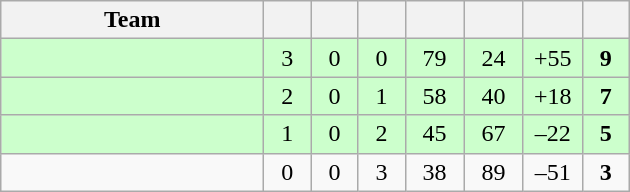<table class="wikitable" style="text-align:center;">
<tr>
<th style="width:10.5em;">Team</th>
<th style="width:1.5em;"></th>
<th style="width:1.5em;"></th>
<th style="width:1.5em;"></th>
<th style="width:2.0em;"></th>
<th style="width:2.0em;"></th>
<th style="width:2.0em;"></th>
<th style="width:1.5em;"></th>
</tr>
<tr bgcolor=#cfc>
<td align="left"></td>
<td>3</td>
<td>0</td>
<td>0</td>
<td>79</td>
<td>24</td>
<td>+55</td>
<td><strong>9</strong></td>
</tr>
<tr bgcolor=#cfc>
<td align="left"></td>
<td>2</td>
<td>0</td>
<td>1</td>
<td>58</td>
<td>40</td>
<td>+18</td>
<td><strong>7</strong></td>
</tr>
<tr bgcolor=#cfc>
<td align="left"></td>
<td>1</td>
<td>0</td>
<td>2</td>
<td>45</td>
<td>67</td>
<td>–22</td>
<td><strong>5</strong></td>
</tr>
<tr>
<td align="left"></td>
<td>0</td>
<td>0</td>
<td>3</td>
<td>38</td>
<td>89</td>
<td>–51</td>
<td><strong>3</strong></td>
</tr>
</table>
